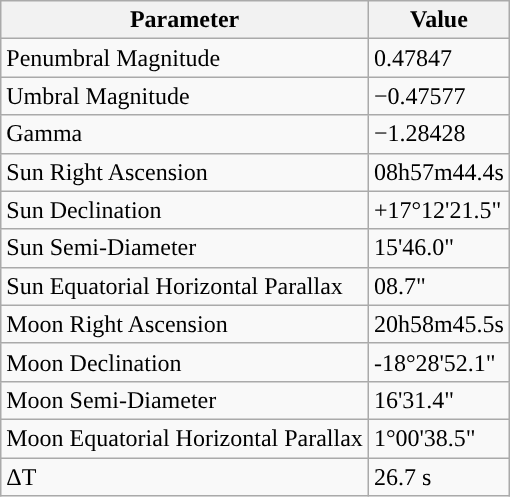<table class="wikitable">
<tr>
<th>Parameter</th>
<th>Value</th>
</tr>
<tr>
<td>Penumbral Magnitude</td>
<td>0.47847</td>
</tr>
<tr>
<td>Umbral Magnitude</td>
<td>−0.47577</td>
</tr>
<tr>
<td>Gamma</td>
<td>−1.28428</td>
</tr>
<tr>
<td>Sun Right Ascension</td>
<td>08h57m44.4s</td>
</tr>
<tr>
<td>Sun Declination</td>
<td>+17°12'21.5"</td>
</tr>
<tr>
<td>Sun Semi-Diameter</td>
<td>15'46.0"</td>
</tr>
<tr>
<td>Sun Equatorial Horizontal Parallax</td>
<td>08.7"</td>
</tr>
<tr>
<td>Moon Right Ascension</td>
<td>20h58m45.5s</td>
</tr>
<tr>
<td>Moon Declination</td>
<td>-18°28'52.1"</td>
</tr>
<tr>
<td>Moon Semi-Diameter</td>
<td>16'31.4"</td>
</tr>
<tr>
<td>Moon Equatorial Horizontal Parallax</td>
<td>1°00'38.5"</td>
</tr>
<tr>
<td>ΔT</td>
<td>26.7 s</td>
</tr>
</table>
